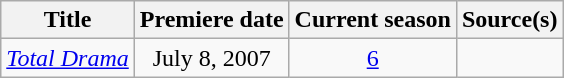<table class="wikitable plainrowheaders sortable" style="text-align:center;">
<tr>
<th scope="col">Title</th>
<th scope="col">Premiere date</th>
<th class="unsortable">Current season</th>
<th class="unsortable">Source(s)</th>
</tr>
<tr>
<td scope="row" style="text-align:left;"><em><a href='#'>Total Drama</a></em></td>
<td>July 8, 2007</td>
<td><a href='#'>6</a></td>
<td></td>
</tr>
</table>
